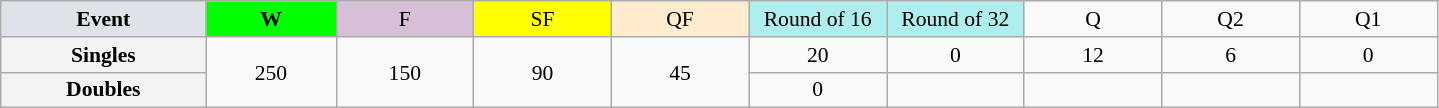<table class=wikitable style=font-size:90%;text-align:center>
<tr>
<td style="width:130px; background:#dfe2e9;"><strong>Event</strong></td>
<td style="width:80px; background:lime;"><strong>W</strong></td>
<td style="width:85px; background:thistle;">F</td>
<td style="width:85px; background:#ff0;">SF</td>
<td style="width:85px; background:#ffebcd;">QF</td>
<td style="width:85px; background:#afeeee;">Round of 16</td>
<td style="width:85px; background:#afeeee;">Round of 32</td>
<td width=85>Q</td>
<td width=85>Q2</td>
<td width=85>Q1</td>
</tr>
<tr>
<th style="background:#f3f3f3;">Singles</th>
<td rowspan=2>250</td>
<td rowspan=2>150</td>
<td rowspan=2>90</td>
<td rowspan=2>45</td>
<td>20</td>
<td>0</td>
<td>12</td>
<td>6</td>
<td>0</td>
</tr>
<tr>
<th style="background:#f3f3f3;">Doubles</th>
<td>0</td>
<td></td>
<td></td>
<td></td>
<td></td>
</tr>
</table>
